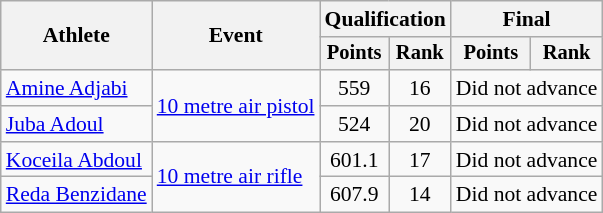<table class=wikitable style="font-size:90%">
<tr>
<th rowspan="2">Athlete</th>
<th rowspan="2">Event</th>
<th colspan="2">Qualification</th>
<th colspan="2">Final</th>
</tr>
<tr style="font-size:95%">
<th>Points</th>
<th>Rank</th>
<th>Points</th>
<th>Rank</th>
</tr>
<tr align=center>
<td align="left"><a href='#'>Amine Adjabi</a></td>
<td rowspan="2" align="left"><a href='#'>10 metre air pistol</a></td>
<td>559</td>
<td>16</td>
<td colspan="2">Did not advance</td>
</tr>
<tr align=center>
<td align="left"><a href='#'>Juba Adoul</a></td>
<td>524</td>
<td>20</td>
<td colspan="2">Did not advance</td>
</tr>
<tr align=center>
<td align="left"><a href='#'>Koceila Abdoul</a></td>
<td rowspan="2" align="left"><a href='#'>10 metre air rifle</a></td>
<td>601.1</td>
<td>17</td>
<td colspan="2">Did not advance</td>
</tr>
<tr align=center>
<td align="left"><a href='#'>Reda Benzidane</a></td>
<td>607.9</td>
<td>14</td>
<td colspan="2">Did not advance</td>
</tr>
</table>
